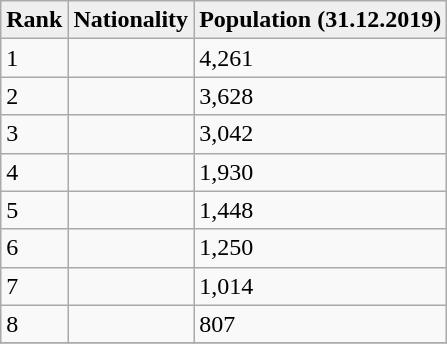<table class="wikitable">
<tr>
<th style="background:#efefef;">Rank</th>
<th style="background:#efefef;">Nationality</th>
<th style="background:#efefef;">Population (31.12.2019)</th>
</tr>
<tr>
<td>1</td>
<td></td>
<td>4,261</td>
</tr>
<tr>
<td>2</td>
<td></td>
<td>3,628</td>
</tr>
<tr>
<td>3</td>
<td></td>
<td>3,042</td>
</tr>
<tr>
<td>4</td>
<td></td>
<td>1,930</td>
</tr>
<tr>
<td>5</td>
<td></td>
<td>1,448</td>
</tr>
<tr>
<td>6</td>
<td></td>
<td>1,250</td>
</tr>
<tr>
<td>7</td>
<td></td>
<td>1,014</td>
</tr>
<tr>
<td>8</td>
<td></td>
<td>807</td>
</tr>
<tr>
</tr>
</table>
